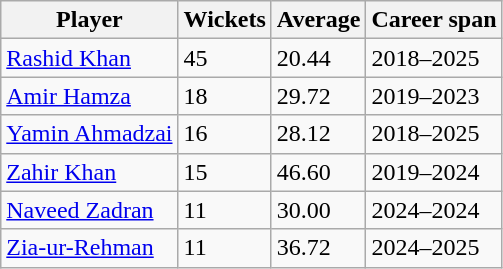<table class="wikitable">
<tr>
<th>Player</th>
<th>Wickets</th>
<th>Average</th>
<th>Career span</th>
</tr>
<tr>
<td><a href='#'>Rashid Khan</a></td>
<td>45</td>
<td>20.44</td>
<td>2018–2025</td>
</tr>
<tr>
<td><a href='#'>Amir Hamza</a></td>
<td>18</td>
<td>29.72</td>
<td>2019–2023</td>
</tr>
<tr>
<td><a href='#'>Yamin Ahmadzai</a></td>
<td>16</td>
<td>28.12</td>
<td>2018–2025</td>
</tr>
<tr>
<td><a href='#'>Zahir Khan</a></td>
<td>15</td>
<td>46.60</td>
<td>2019–2024</td>
</tr>
<tr>
<td><a href='#'>Naveed Zadran</a></td>
<td>11</td>
<td>30.00</td>
<td>2024–2024</td>
</tr>
<tr>
<td><a href='#'>Zia-ur-Rehman</a></td>
<td>11</td>
<td>36.72</td>
<td>2024–2025</td>
</tr>
</table>
